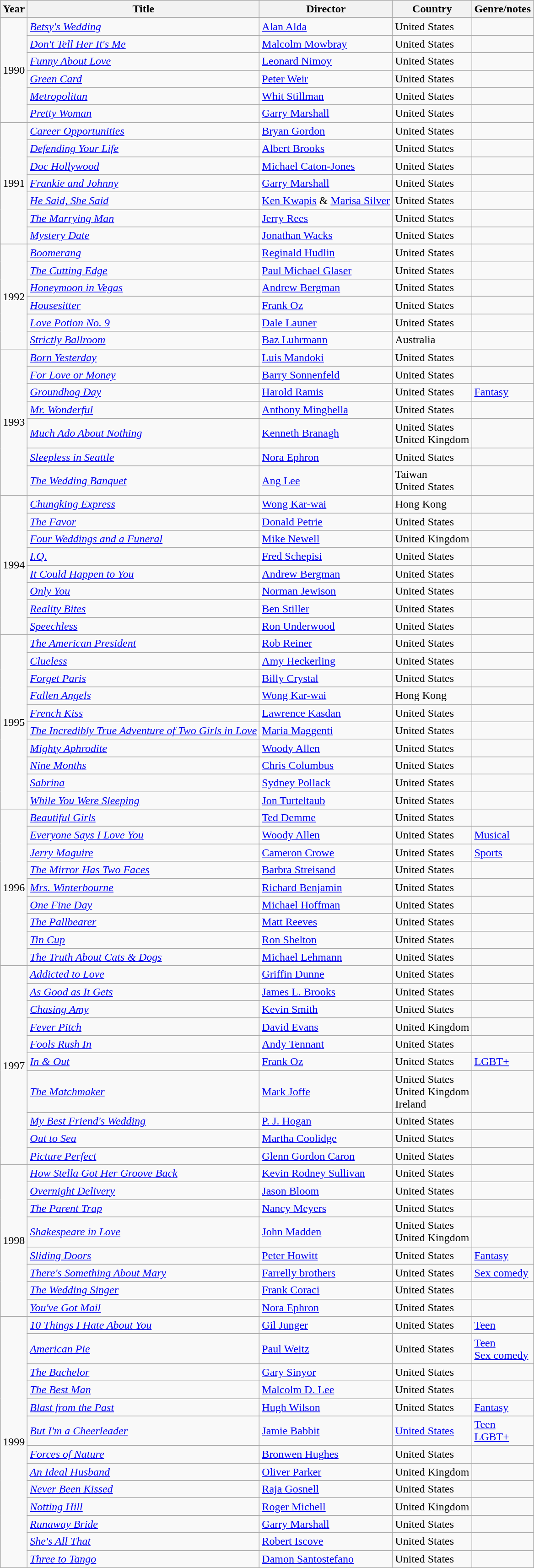<table class="wikitable sortable sticky-header">
<tr>
<th>Year</th>
<th>Title</th>
<th>Director</th>
<th>Country</th>
<th>Genre/notes</th>
</tr>
<tr>
<td rowspan="6">1990</td>
<td><em><a href='#'>Betsy's Wedding</a></em></td>
<td><a href='#'>Alan Alda</a></td>
<td>United States</td>
<td></td>
</tr>
<tr>
<td><em><a href='#'>Don't Tell Her It's Me</a></em></td>
<td><a href='#'>Malcolm Mowbray</a></td>
<td>United States</td>
<td></td>
</tr>
<tr>
<td><em><a href='#'>Funny About Love</a></em></td>
<td><a href='#'>Leonard Nimoy</a></td>
<td>United States</td>
<td></td>
</tr>
<tr>
<td><em><a href='#'>Green Card</a></em></td>
<td><a href='#'>Peter Weir</a></td>
<td>United States</td>
<td></td>
</tr>
<tr>
<td><em><a href='#'>Metropolitan</a></em></td>
<td><a href='#'>Whit Stillman</a></td>
<td>United States</td>
<td></td>
</tr>
<tr>
<td><em><a href='#'>Pretty Woman</a></em></td>
<td><a href='#'>Garry Marshall</a></td>
<td>United States</td>
<td></td>
</tr>
<tr>
<td rowspan="7">1991</td>
<td><em><a href='#'>Career Opportunities</a></em></td>
<td><a href='#'>Bryan Gordon</a></td>
<td>United States</td>
<td></td>
</tr>
<tr>
<td><em><a href='#'>Defending Your Life</a></em></td>
<td><a href='#'>Albert Brooks</a></td>
<td>United States</td>
<td></td>
</tr>
<tr>
<td><em><a href='#'>Doc Hollywood</a></em></td>
<td><a href='#'>Michael Caton-Jones</a></td>
<td>United States</td>
<td></td>
</tr>
<tr>
<td><em><a href='#'>Frankie and Johnny</a></em></td>
<td><a href='#'>Garry Marshall</a></td>
<td>United States</td>
<td></td>
</tr>
<tr>
<td><em><a href='#'>He Said, She Said</a></em></td>
<td><a href='#'>Ken Kwapis</a> & <a href='#'>Marisa Silver</a></td>
<td>United States</td>
<td></td>
</tr>
<tr>
<td><em><a href='#'>The Marrying Man</a></em></td>
<td><a href='#'>Jerry Rees</a></td>
<td>United States</td>
<td></td>
</tr>
<tr>
<td><em><a href='#'>Mystery Date</a></em></td>
<td><a href='#'>Jonathan Wacks</a></td>
<td>United States</td>
<td></td>
</tr>
<tr>
<td rowspan="6">1992</td>
<td><em><a href='#'>Boomerang</a></em></td>
<td><a href='#'>Reginald Hudlin</a></td>
<td>United States</td>
<td></td>
</tr>
<tr>
<td><em><a href='#'>The Cutting Edge</a></em></td>
<td><a href='#'>Paul Michael Glaser</a></td>
<td>United States</td>
<td></td>
</tr>
<tr>
<td><em><a href='#'>Honeymoon in Vegas</a></em></td>
<td><a href='#'>Andrew Bergman</a></td>
<td>United States</td>
<td></td>
</tr>
<tr>
<td><em><a href='#'>Housesitter</a></em></td>
<td><a href='#'>Frank Oz</a></td>
<td>United States</td>
<td></td>
</tr>
<tr>
<td><em><a href='#'>Love Potion No. 9</a></em></td>
<td><a href='#'>Dale Launer</a></td>
<td>United States</td>
<td></td>
</tr>
<tr>
<td><em><a href='#'>Strictly Ballroom</a></em></td>
<td><a href='#'>Baz Luhrmann</a></td>
<td>Australia</td>
<td></td>
</tr>
<tr>
<td rowspan="7">1993</td>
<td><em><a href='#'>Born Yesterday</a></em></td>
<td><a href='#'>Luis Mandoki</a></td>
<td>United States</td>
<td></td>
</tr>
<tr>
<td><em><a href='#'>For Love or Money</a></em></td>
<td><a href='#'>Barry Sonnenfeld</a></td>
<td>United States</td>
<td></td>
</tr>
<tr>
<td><em><a href='#'>Groundhog Day</a></em></td>
<td><a href='#'>Harold Ramis</a></td>
<td>United States</td>
<td><a href='#'>Fantasy</a></td>
</tr>
<tr>
<td><em><a href='#'>Mr. Wonderful</a></em></td>
<td><a href='#'>Anthony Minghella</a></td>
<td>United States</td>
<td></td>
</tr>
<tr>
<td><em><a href='#'>Much Ado About Nothing</a></em></td>
<td><a href='#'>Kenneth Branagh</a></td>
<td>United States<br>United Kingdom</td>
<td></td>
</tr>
<tr>
<td><em><a href='#'>Sleepless in Seattle</a></em></td>
<td><a href='#'>Nora Ephron</a></td>
<td>United States</td>
<td></td>
</tr>
<tr>
<td><em><a href='#'>The Wedding Banquet</a></em></td>
<td><a href='#'>Ang Lee</a></td>
<td>Taiwan<br>United States</td>
<td></td>
</tr>
<tr>
<td rowspan="8">1994</td>
<td><em><a href='#'>Chungking Express</a></em></td>
<td><a href='#'>Wong Kar-wai</a></td>
<td>Hong Kong</td>
<td></td>
</tr>
<tr>
<td><em><a href='#'>The Favor</a></em></td>
<td><a href='#'>Donald Petrie</a></td>
<td>United States</td>
<td></td>
</tr>
<tr>
<td><em><a href='#'>Four Weddings and a Funeral</a></em></td>
<td><a href='#'>Mike Newell</a></td>
<td>United Kingdom</td>
<td></td>
</tr>
<tr>
<td><em><a href='#'>I.Q.</a></em></td>
<td><a href='#'>Fred Schepisi</a></td>
<td>United States</td>
<td></td>
</tr>
<tr>
<td><em><a href='#'>It Could Happen to You</a></em></td>
<td><a href='#'>Andrew Bergman</a></td>
<td>United States</td>
<td></td>
</tr>
<tr>
<td><em><a href='#'>Only You</a></em></td>
<td><a href='#'>Norman Jewison</a></td>
<td>United States</td>
<td></td>
</tr>
<tr>
<td><em><a href='#'>Reality Bites</a></em></td>
<td><a href='#'>Ben Stiller</a></td>
<td>United States</td>
<td></td>
</tr>
<tr>
<td><em><a href='#'>Speechless</a></em></td>
<td><a href='#'>Ron Underwood</a></td>
<td>United States</td>
<td></td>
</tr>
<tr>
<td rowspan="10">1995</td>
<td><em><a href='#'>The American President</a></em></td>
<td><a href='#'>Rob Reiner</a></td>
<td>United States</td>
<td></td>
</tr>
<tr>
<td><em><a href='#'>Clueless</a></em></td>
<td><a href='#'>Amy Heckerling</a></td>
<td>United States</td>
<td></td>
</tr>
<tr>
<td><em><a href='#'>Forget Paris</a></em></td>
<td><a href='#'>Billy Crystal</a></td>
<td>United States</td>
<td></td>
</tr>
<tr>
<td><em><a href='#'>Fallen Angels</a></em></td>
<td><a href='#'>Wong Kar-wai</a></td>
<td>Hong Kong</td>
<td></td>
</tr>
<tr>
<td><em><a href='#'>French Kiss</a></em></td>
<td><a href='#'>Lawrence Kasdan</a></td>
<td>United States</td>
<td></td>
</tr>
<tr>
<td><em><a href='#'>The Incredibly True Adventure of Two Girls in Love</a></em></td>
<td><a href='#'>Maria Maggenti</a></td>
<td>United States</td>
<td></td>
</tr>
<tr>
<td><em><a href='#'>Mighty Aphrodite</a></em></td>
<td><a href='#'>Woody Allen</a></td>
<td>United States</td>
<td></td>
</tr>
<tr>
<td><em><a href='#'>Nine Months</a></em></td>
<td><a href='#'>Chris Columbus</a></td>
<td>United States</td>
<td></td>
</tr>
<tr>
<td><em><a href='#'>Sabrina</a></em></td>
<td><a href='#'>Sydney Pollack</a></td>
<td>United States</td>
<td></td>
</tr>
<tr>
<td><em><a href='#'>While You Were Sleeping</a></em></td>
<td><a href='#'>Jon Turteltaub</a></td>
<td>United States</td>
<td></td>
</tr>
<tr>
<td rowspan="9">1996</td>
<td><em><a href='#'>Beautiful Girls</a></em></td>
<td><a href='#'>Ted Demme</a></td>
<td>United States</td>
<td></td>
</tr>
<tr>
<td><em><a href='#'>Everyone Says I Love You</a></em></td>
<td><a href='#'>Woody Allen</a></td>
<td>United States</td>
<td><a href='#'>Musical</a></td>
</tr>
<tr>
<td><em><a href='#'>Jerry Maguire</a></em></td>
<td><a href='#'>Cameron Crowe</a></td>
<td>United States</td>
<td><a href='#'>Sports</a></td>
</tr>
<tr>
<td><em><a href='#'>The Mirror Has Two Faces</a></em></td>
<td><a href='#'>Barbra Streisand</a></td>
<td>United States</td>
<td></td>
</tr>
<tr>
<td><em><a href='#'>Mrs. Winterbourne</a></em></td>
<td><a href='#'>Richard Benjamin</a></td>
<td>United States</td>
<td></td>
</tr>
<tr>
<td><em><a href='#'>One Fine Day</a></em></td>
<td><a href='#'>Michael Hoffman</a></td>
<td>United States</td>
<td></td>
</tr>
<tr>
<td><em><a href='#'>The Pallbearer</a></em></td>
<td><a href='#'>Matt Reeves</a></td>
<td>United States</td>
<td></td>
</tr>
<tr>
<td><em><a href='#'>Tin Cup</a></em></td>
<td><a href='#'>Ron Shelton</a></td>
<td>United States</td>
<td></td>
</tr>
<tr>
<td><em><a href='#'>The Truth About Cats & Dogs</a></em></td>
<td><a href='#'>Michael Lehmann</a></td>
<td>United States</td>
<td></td>
</tr>
<tr>
<td rowspan="10">1997</td>
<td><em><a href='#'>Addicted to Love</a></em></td>
<td><a href='#'>Griffin Dunne</a></td>
<td>United States</td>
<td></td>
</tr>
<tr>
<td><em><a href='#'>As Good as It Gets</a></em></td>
<td><a href='#'>James L. Brooks</a></td>
<td>United States</td>
<td></td>
</tr>
<tr>
<td><em><a href='#'>Chasing Amy</a></em></td>
<td><a href='#'>Kevin Smith</a></td>
<td>United States</td>
<td></td>
</tr>
<tr>
<td><em><a href='#'>Fever Pitch</a></em></td>
<td><a href='#'>David Evans</a></td>
<td>United Kingdom</td>
<td></td>
</tr>
<tr>
<td><em><a href='#'>Fools Rush In</a></em></td>
<td><a href='#'>Andy Tennant</a></td>
<td>United States</td>
<td></td>
</tr>
<tr>
<td><em><a href='#'>In & Out</a></em></td>
<td><a href='#'>Frank Oz</a></td>
<td>United States</td>
<td><a href='#'>LGBT+</a></td>
</tr>
<tr>
<td><em><a href='#'>The Matchmaker</a></em></td>
<td><a href='#'>Mark Joffe</a></td>
<td>United States<br>United Kingdom<br>Ireland</td>
<td></td>
</tr>
<tr>
<td><em><a href='#'>My Best Friend's Wedding</a></em></td>
<td><a href='#'>P. J. Hogan</a></td>
<td>United States</td>
<td></td>
</tr>
<tr>
<td><em><a href='#'>Out to Sea</a></em></td>
<td><a href='#'>Martha Coolidge</a></td>
<td>United States</td>
<td></td>
</tr>
<tr>
<td><em><a href='#'>Picture Perfect</a></em></td>
<td><a href='#'>Glenn Gordon Caron</a></td>
<td>United States</td>
<td></td>
</tr>
<tr>
<td rowspan="8">1998</td>
<td><em><a href='#'>How Stella Got Her Groove Back</a></em></td>
<td><a href='#'>Kevin Rodney Sullivan</a></td>
<td>United States</td>
<td></td>
</tr>
<tr>
<td><em><a href='#'>Overnight Delivery</a></em></td>
<td><a href='#'>Jason Bloom</a></td>
<td>United States</td>
<td></td>
</tr>
<tr>
<td><em><a href='#'>The Parent Trap</a></em></td>
<td><a href='#'>Nancy Meyers</a></td>
<td>United States</td>
<td></td>
</tr>
<tr>
<td><em><a href='#'>Shakespeare in Love</a></em></td>
<td><a href='#'>John Madden</a></td>
<td>United States<br>United Kingdom</td>
<td></td>
</tr>
<tr>
<td><em><a href='#'>Sliding Doors</a></em></td>
<td><a href='#'>Peter Howitt</a></td>
<td>United States</td>
<td><a href='#'>Fantasy</a></td>
</tr>
<tr>
<td><em><a href='#'>There's Something About Mary</a></em></td>
<td><a href='#'>Farrelly brothers</a></td>
<td>United States</td>
<td><a href='#'>Sex comedy</a></td>
</tr>
<tr>
<td><em><a href='#'>The Wedding Singer</a></em></td>
<td><a href='#'>Frank Coraci</a></td>
<td>United States</td>
<td></td>
</tr>
<tr>
<td><em><a href='#'>You've Got Mail</a></em></td>
<td><a href='#'>Nora Ephron</a></td>
<td>United States</td>
<td></td>
</tr>
<tr>
<td rowspan="13">1999</td>
<td><em><a href='#'>10 Things I Hate About You</a></em></td>
<td><a href='#'>Gil Junger</a></td>
<td>United States</td>
<td><a href='#'>Teen</a></td>
</tr>
<tr>
<td><em><a href='#'>American Pie</a></em></td>
<td><a href='#'>Paul Weitz</a></td>
<td>United States</td>
<td><a href='#'>Teen</a><br><a href='#'>Sex comedy</a></td>
</tr>
<tr>
<td><em><a href='#'>The Bachelor</a></em></td>
<td><a href='#'>Gary Sinyor</a></td>
<td>United States</td>
<td></td>
</tr>
<tr>
<td><em><a href='#'>The Best Man</a></em></td>
<td><a href='#'>Malcolm D. Lee</a></td>
<td>United States</td>
<td></td>
</tr>
<tr>
<td><em><a href='#'>Blast from the Past</a></em></td>
<td><a href='#'>Hugh Wilson</a></td>
<td>United States</td>
<td><a href='#'>Fantasy</a></td>
</tr>
<tr>
<td><em><a href='#'>But I'm a Cheerleader</a></em></td>
<td><a href='#'>Jamie Babbit</a></td>
<td><a href='#'>United States</a></td>
<td><a href='#'>Teen</a><br><a href='#'>LGBT+</a></td>
</tr>
<tr>
<td><em><a href='#'>Forces of Nature</a></em></td>
<td><a href='#'>Bronwen Hughes</a></td>
<td>United States</td>
<td></td>
</tr>
<tr>
<td><em><a href='#'>An Ideal Husband</a></em></td>
<td><a href='#'>Oliver Parker</a></td>
<td>United Kingdom</td>
<td></td>
</tr>
<tr>
<td><em><a href='#'>Never Been Kissed</a></em></td>
<td><a href='#'>Raja Gosnell</a></td>
<td>United States</td>
<td></td>
</tr>
<tr>
<td><em><a href='#'>Notting Hill</a></em></td>
<td><a href='#'>Roger Michell</a></td>
<td>United Kingdom</td>
<td></td>
</tr>
<tr>
<td><em><a href='#'>Runaway Bride</a></em></td>
<td><a href='#'>Garry Marshall</a></td>
<td>United States</td>
<td></td>
</tr>
<tr>
<td><em><a href='#'>She's All That</a></em></td>
<td><a href='#'>Robert Iscove</a></td>
<td>United States</td>
<td></td>
</tr>
<tr>
<td><em><a href='#'>Three to Tango</a></em></td>
<td><a href='#'>Damon Santostefano</a></td>
<td>United States</td>
<td></td>
</tr>
</table>
